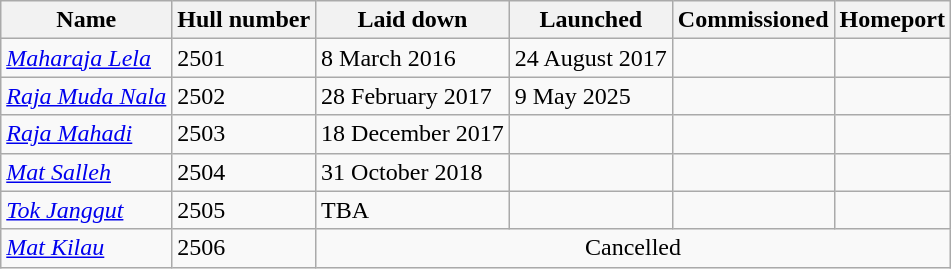<table class=wikitable>
<tr>
<th>Name</th>
<th>Hull number</th>
<th>Laid down</th>
<th>Launched</th>
<th>Commissioned</th>
<th>Homeport</th>
</tr>
<tr>
<td><em><a href='#'>Maharaja Lela</a></em></td>
<td>2501</td>
<td>8 March 2016</td>
<td>24 August 2017</td>
<td></td>
<td></td>
</tr>
<tr>
<td><em><a href='#'>Raja Muda Nala</a></em></td>
<td>2502</td>
<td>28 February 2017</td>
<td>9 May 2025</td>
<td></td>
<td></td>
</tr>
<tr>
<td><em><a href='#'>Raja Mahadi</a></em></td>
<td>2503</td>
<td>18 December 2017</td>
<td></td>
<td></td>
<td></td>
</tr>
<tr>
<td><em><a href='#'>Mat Salleh</a></em></td>
<td>2504</td>
<td>31 October 2018</td>
<td></td>
<td></td>
<td></td>
</tr>
<tr>
<td><em><a href='#'>Tok Janggut</a></em></td>
<td>2505</td>
<td>TBA</td>
<td></td>
<td></td>
<td></td>
</tr>
<tr>
<td><em><a href='#'>Mat Kilau</a></em></td>
<td>2506</td>
<td colspan=4 align=center>Cancelled</td>
</tr>
</table>
